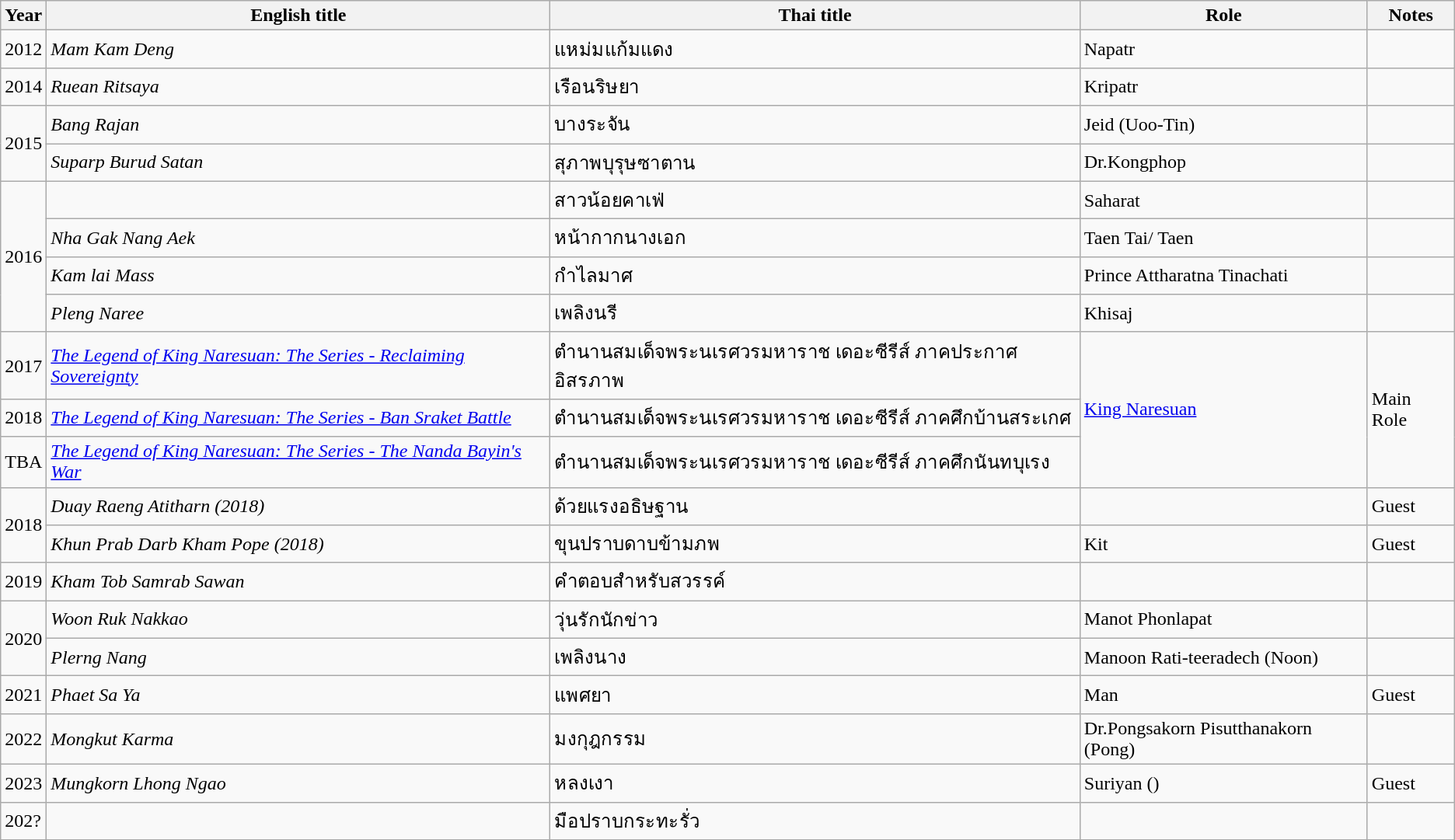<table class="wikitable">
<tr>
<th>Year</th>
<th>English title</th>
<th>Thai title</th>
<th>Role</th>
<th>Notes</th>
</tr>
<tr>
<td>2012</td>
<td><em>Mam Kam Deng</em></td>
<td>แหม่มแก้มแดง</td>
<td>Napatr</td>
<td></td>
</tr>
<tr>
<td>2014</td>
<td><em>Ruean Ritsaya</em></td>
<td>เรือนริษยา</td>
<td>Kripatr</td>
<td></td>
</tr>
<tr>
<td rowspan="2">2015</td>
<td><em>Bang Rajan</em></td>
<td>บางระจัน</td>
<td>Jeid (Uoo-Tin)</td>
<td></td>
</tr>
<tr>
<td><em>Suparp Burud Satan</em></td>
<td>สุภาพบุรุษซาตาน</td>
<td>Dr.Kongphop</td>
<td></td>
</tr>
<tr>
<td rowspan="4">2016</td>
<td></td>
<td>สาวน้อยคาเฟ่</td>
<td>Saharat</td>
<td></td>
</tr>
<tr>
<td><em>Nha Gak Nang Aek</em></td>
<td>หน้ากากนางเอก</td>
<td>Taen Tai/ Taen</td>
<td></td>
</tr>
<tr>
<td><em>Kam lai Mass</em></td>
<td>กำไลมาศ</td>
<td>Prince Attharatna Tinachati</td>
<td></td>
</tr>
<tr>
<td><em>Pleng Naree</em></td>
<td>เพลิงนรี</td>
<td>Khisaj</td>
<td></td>
</tr>
<tr>
<td>2017</td>
<td><em><a href='#'>The Legend of King Naresuan: The Series - Reclaiming Sovereignty</a></em></td>
<td>ตำนานสมเด็จพระนเรศวรมหาราช เดอะซีรีส์ ภาคประกาศอิสรภาพ</td>
<td rowspan="3"><a href='#'>King Naresuan</a></td>
<td rowspan="3">Main Role</td>
</tr>
<tr>
<td>2018</td>
<td><em><a href='#'>The Legend of King Naresuan: The Series - Ban Sraket Battle</a></em></td>
<td>ตำนานสมเด็จพระนเรศวรมหาราช เดอะซีรีส์ ภาคศึกบ้านสระเกศ</td>
</tr>
<tr>
<td>TBA</td>
<td><em><a href='#'>The Legend of King Naresuan: The Series - The Nanda Bayin's War</a></em></td>
<td>ตำนานสมเด็จพระนเรศวรมหาราช เดอะซีรีส์ ภาคศึกนันทบุเรง</td>
</tr>
<tr>
<td rowspan="2">2018</td>
<td><em>Duay Raeng Atitharn (2018)</em></td>
<td>ด้วยแรงอธิษฐาน</td>
<td></td>
<td>Guest</td>
</tr>
<tr>
<td><em>Khun Prab Darb Kham Pope (2018)</em></td>
<td>ขุนปราบดาบข้ามภพ</td>
<td>Kit</td>
<td>Guest</td>
</tr>
<tr>
<td>2019</td>
<td><em>Kham Tob Samrab Sawan</em></td>
<td>คำตอบสำหรับสวรรค์</td>
<td></td>
<td></td>
</tr>
<tr>
<td rowspan="2">2020</td>
<td><em>Woon Ruk Nakkao</em></td>
<td>วุ่นรักนักข่าว</td>
<td>Manot Phonlapat</td>
<td></td>
</tr>
<tr>
<td><em>Plerng Nang</em></td>
<td>เพลิงนาง</td>
<td>Manoon Rati-teeradech (Noon)</td>
<td></td>
</tr>
<tr>
<td>2021</td>
<td><em>Phaet Sa Ya</em></td>
<td>แพศยา</td>
<td>Man</td>
<td>Guest</td>
</tr>
<tr>
<td>2022</td>
<td><em>Mongkut Karma</em></td>
<td>มงกุฎกรรม</td>
<td>Dr.Pongsakorn Pisutthanakorn (Pong)</td>
<td></td>
</tr>
<tr>
<td>2023</td>
<td><em>Mungkorn Lhong Ngao</em></td>
<td>หลงเงา</td>
<td>Suriyan ()</td>
<td>Guest</td>
</tr>
<tr>
<td>202?</td>
<td></td>
<td>มือปราบกระทะรั่ว</td>
<td></td>
<td></td>
</tr>
<tr>
</tr>
</table>
